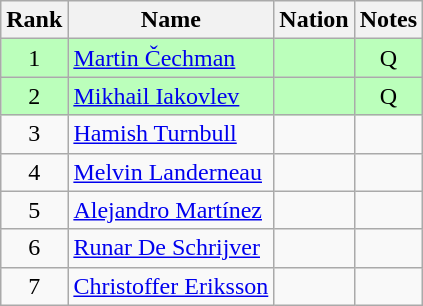<table class="wikitable sortable" style="text-align:center">
<tr>
<th>Rank</th>
<th>Name</th>
<th>Nation</th>
<th>Notes</th>
</tr>
<tr bgcolor=bbffbb>
<td>1</td>
<td align=left><a href='#'>Martin Čechman</a></td>
<td align=left></td>
<td>Q</td>
</tr>
<tr bgcolor=bbffbb>
<td>2</td>
<td align=left><a href='#'>Mikhail Iakovlev</a></td>
<td align=left></td>
<td>Q</td>
</tr>
<tr>
<td>3</td>
<td align=left><a href='#'>Hamish Turnbull</a></td>
<td align=left></td>
<td></td>
</tr>
<tr>
<td>4</td>
<td align=left><a href='#'>Melvin Landerneau</a></td>
<td align=left></td>
<td></td>
</tr>
<tr>
<td>5</td>
<td align=left><a href='#'>Alejandro Martínez</a></td>
<td align=left></td>
<td></td>
</tr>
<tr>
<td>6</td>
<td align=left><a href='#'>Runar De Schrijver</a></td>
<td align=left></td>
<td></td>
</tr>
<tr>
<td>7</td>
<td align=left><a href='#'>Christoffer Eriksson</a></td>
<td align=left></td>
<td></td>
</tr>
</table>
